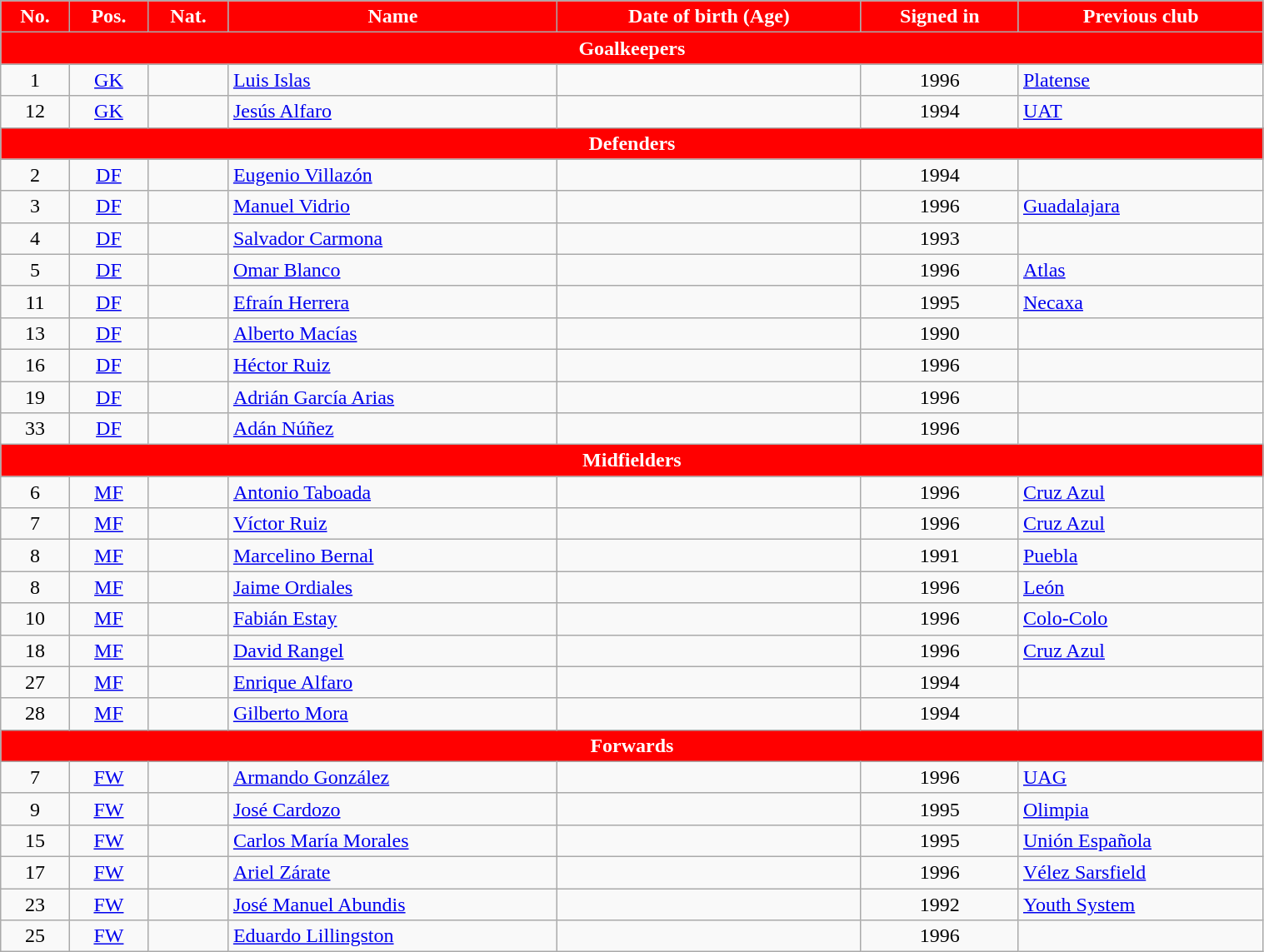<table class="wikitable" style="text-align:center; font-size:100%;width:80%;">
<tr>
<th style="background:#FF0000; color:white; text-align:center;">No.</th>
<th style="background:#FF0000; color:white; text-align:center;">Pos.</th>
<th style="background:#FF0000; color:white; text-align:center;">Nat.</th>
<th style="background:#FF0000; color:white; text-align:center;">Name</th>
<th style="background:#FF0000; color:white; text-align:center;">Date of birth (Age)</th>
<th style="background:#FF0000; color:white; text-align:center;">Signed in</th>
<th style="background:#FF0000; color:white; text-align:center;">Previous club</th>
</tr>
<tr>
<th colspan="7" style="background:#FF0000; color:white; text-align:center">Goalkeepers</th>
</tr>
<tr>
<td>1</td>
<td><a href='#'>GK</a></td>
<td></td>
<td align=left><a href='#'>Luis Islas</a></td>
<td></td>
<td>1996</td>
<td align=left> <a href='#'>Platense</a></td>
</tr>
<tr>
<td>12</td>
<td><a href='#'>GK</a></td>
<td></td>
<td align=left><a href='#'>Jesús Alfaro</a></td>
<td></td>
<td>1994</td>
<td align=left> <a href='#'>UAT</a></td>
</tr>
<tr>
<th colspan="7" style="background:#FF0000; color:white; text-align:center">Defenders</th>
</tr>
<tr>
<td>2</td>
<td><a href='#'>DF</a></td>
<td></td>
<td align=left><a href='#'>Eugenio Villazón</a></td>
<td></td>
<td>1994</td>
<td align=left></td>
</tr>
<tr>
<td>3</td>
<td><a href='#'>DF</a></td>
<td></td>
<td align=left><a href='#'>Manuel Vidrio</a></td>
<td></td>
<td>1996</td>
<td align=left> <a href='#'>Guadalajara</a></td>
</tr>
<tr>
<td>4</td>
<td><a href='#'>DF</a></td>
<td></td>
<td align=left><a href='#'>Salvador Carmona</a></td>
<td></td>
<td>1993</td>
<td align=left></td>
</tr>
<tr>
<td>5</td>
<td><a href='#'>DF</a></td>
<td></td>
<td align=left><a href='#'>Omar Blanco</a></td>
<td></td>
<td>1996</td>
<td align=left> <a href='#'>Atlas</a></td>
</tr>
<tr>
<td>11</td>
<td><a href='#'>DF</a></td>
<td></td>
<td align=left><a href='#'>Efraín Herrera</a></td>
<td></td>
<td>1995</td>
<td align=left> <a href='#'>Necaxa</a></td>
</tr>
<tr>
<td>13</td>
<td><a href='#'>DF</a></td>
<td></td>
<td align=left><a href='#'>Alberto Macías</a></td>
<td></td>
<td>1990</td>
<td align=left></td>
</tr>
<tr>
<td>16</td>
<td><a href='#'>DF</a></td>
<td></td>
<td align=left><a href='#'>Héctor Ruiz</a></td>
<td></td>
<td>1996</td>
<td align=left></td>
</tr>
<tr>
<td>19</td>
<td><a href='#'>DF</a></td>
<td></td>
<td align=left><a href='#'>Adrián García Arias</a></td>
<td></td>
<td>1996</td>
<td align=left></td>
</tr>
<tr>
<td>33</td>
<td><a href='#'>DF</a></td>
<td></td>
<td align=left><a href='#'>Adán Núñez</a></td>
<td></td>
<td>1996</td>
<td align=left></td>
</tr>
<tr>
<th colspan="7" style="background:#FF0000; color:white; text-align:center">Midfielders</th>
</tr>
<tr>
<td>6</td>
<td><a href='#'>MF</a></td>
<td></td>
<td align=left><a href='#'>Antonio Taboada</a></td>
<td></td>
<td>1996</td>
<td align=left> <a href='#'>Cruz Azul</a></td>
</tr>
<tr>
<td>7</td>
<td><a href='#'>MF</a></td>
<td></td>
<td align=left><a href='#'>Víctor Ruiz</a></td>
<td></td>
<td>1996</td>
<td align=left> <a href='#'>Cruz Azul</a></td>
</tr>
<tr>
<td>8</td>
<td><a href='#'>MF</a></td>
<td></td>
<td align=left><a href='#'>Marcelino Bernal</a></td>
<td></td>
<td>1991</td>
<td align=left> <a href='#'>Puebla</a></td>
</tr>
<tr>
<td>8</td>
<td><a href='#'>MF</a></td>
<td></td>
<td align=left><a href='#'>Jaime Ordiales</a></td>
<td></td>
<td>1996</td>
<td align=left> <a href='#'>León</a></td>
</tr>
<tr>
<td>10</td>
<td><a href='#'>MF</a></td>
<td></td>
<td align=left><a href='#'>Fabián Estay</a></td>
<td></td>
<td>1996</td>
<td align=left> <a href='#'>Colo-Colo</a></td>
</tr>
<tr>
<td>18</td>
<td><a href='#'>MF</a></td>
<td></td>
<td align=left><a href='#'>David Rangel</a></td>
<td></td>
<td>1996</td>
<td align=left> <a href='#'>Cruz Azul</a></td>
</tr>
<tr>
<td>27</td>
<td><a href='#'>MF</a></td>
<td></td>
<td align=left><a href='#'>Enrique Alfaro</a></td>
<td></td>
<td>1994</td>
<td align=left></td>
</tr>
<tr>
<td>28</td>
<td><a href='#'>MF</a></td>
<td></td>
<td align=left><a href='#'>Gilberto Mora</a></td>
<td></td>
<td>1994</td>
<td align=left></td>
</tr>
<tr>
<th colspan="7" style="background:#FF0000; color:white; text-align:center">Forwards</th>
</tr>
<tr>
<td>7</td>
<td><a href='#'>FW</a></td>
<td></td>
<td align=left><a href='#'>Armando González</a></td>
<td></td>
<td>1996</td>
<td align=left> <a href='#'>UAG</a></td>
</tr>
<tr>
<td>9</td>
<td><a href='#'>FW</a></td>
<td></td>
<td align=left><a href='#'>José Cardozo</a></td>
<td></td>
<td>1995</td>
<td align=left> <a href='#'>Olimpia</a></td>
</tr>
<tr>
<td>15</td>
<td><a href='#'>FW</a></td>
<td></td>
<td align=left><a href='#'>Carlos María Morales</a></td>
<td></td>
<td>1995</td>
<td align=left> <a href='#'>Unión Española</a></td>
</tr>
<tr>
<td>17</td>
<td><a href='#'>FW</a></td>
<td></td>
<td align=left><a href='#'>Ariel Zárate</a></td>
<td></td>
<td>1996</td>
<td align=left> <a href='#'>Vélez Sarsfield</a></td>
</tr>
<tr>
<td>23</td>
<td><a href='#'>FW</a></td>
<td></td>
<td align=left><a href='#'>José Manuel Abundis</a></td>
<td></td>
<td>1992</td>
<td align=left> <a href='#'>Youth System</a></td>
</tr>
<tr>
<td>25</td>
<td><a href='#'>FW</a></td>
<td></td>
<td align=left><a href='#'>Eduardo Lillingston</a></td>
<td></td>
<td>1996</td>
<td align=left></td>
</tr>
</table>
